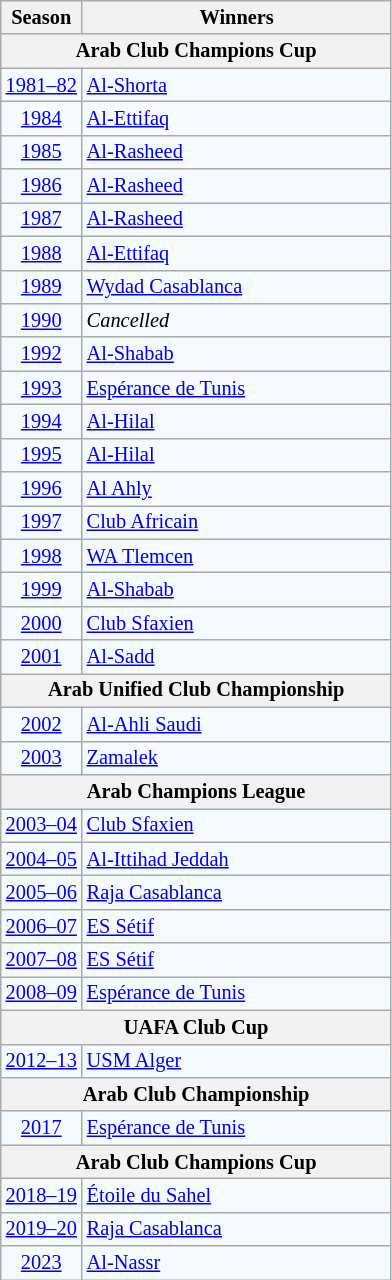<table class="wikitable floatright" style="background:#F5FAFF; text-align:center; font-size:85%">
<tr>
<th>Season</th>
<th style="width:200px">Winners</th>
</tr>
<tr>
<th colspan="2">Arab Club Champions Cup</th>
</tr>
<tr>
<td><a href='#'>1981–82</a></td>
<td style="text-align:left"> <a href='#'>Al-Shorta</a></td>
</tr>
<tr>
<td><a href='#'>1984</a></td>
<td style="text-align:left"> <a href='#'>Al-Ettifaq</a></td>
</tr>
<tr>
<td><a href='#'>1985</a></td>
<td style="text-align:left"> <a href='#'>Al-Rasheed</a></td>
</tr>
<tr>
<td><a href='#'>1986</a></td>
<td style="text-align:left"> <a href='#'>Al-Rasheed</a> </td>
</tr>
<tr>
<td><a href='#'>1987</a></td>
<td style="text-align:left"> <a href='#'>Al-Rasheed</a> </td>
</tr>
<tr>
<td><a href='#'>1988</a></td>
<td style="text-align:left"> <a href='#'>Al-Ettifaq</a> </td>
</tr>
<tr>
<td><a href='#'>1989</a></td>
<td style="text-align:left"> <a href='#'>Wydad Casablanca</a></td>
</tr>
<tr>
<td><a href='#'>1990</a></td>
<td style="text-align:left"><em>Cancelled</em></td>
</tr>
<tr>
<td><a href='#'>1992</a></td>
<td style="text-align:left"> <a href='#'>Al-Shabab</a></td>
</tr>
<tr>
<td><a href='#'>1993</a></td>
<td style="text-align:left"> <a href='#'>Espérance de Tunis</a></td>
</tr>
<tr>
<td><a href='#'>1994</a></td>
<td style="text-align:left"> <a href='#'>Al-Hilal</a></td>
</tr>
<tr>
<td><a href='#'>1995</a></td>
<td style="text-align:left"> <a href='#'>Al-Hilal</a> </td>
</tr>
<tr>
<td><a href='#'>1996</a></td>
<td style="text-align:left"> <a href='#'>Al Ahly</a></td>
</tr>
<tr>
<td><a href='#'>1997</a></td>
<td style="text-align:left"> <a href='#'>Club Africain</a></td>
</tr>
<tr>
<td><a href='#'>1998</a></td>
<td style="text-align:left"> <a href='#'>WA Tlemcen</a></td>
</tr>
<tr>
<td><a href='#'>1999</a></td>
<td style="text-align:left"> <a href='#'>Al-Shabab</a> </td>
</tr>
<tr>
<td><a href='#'>2000</a></td>
<td style="text-align:left"> <a href='#'>Club Sfaxien</a></td>
</tr>
<tr>
<td><a href='#'>2001</a></td>
<td style="text-align:left"> <a href='#'>Al-Sadd</a></td>
</tr>
<tr>
<th colspan="2">Arab Unified Club Championship</th>
</tr>
<tr>
<td><a href='#'>2002</a></td>
<td style="text-align:left"> <a href='#'>Al-Ahli Saudi</a></td>
</tr>
<tr>
<td><a href='#'>2003</a></td>
<td style="text-align:left"> <a href='#'>Zamalek</a></td>
</tr>
<tr>
<th colspan="2">Arab Champions League</th>
</tr>
<tr>
<td><a href='#'>2003–04</a></td>
<td style="text-align:left"> <a href='#'>Club Sfaxien</a> </td>
</tr>
<tr>
<td><a href='#'>2004–05</a></td>
<td style="text-align:left"> <a href='#'>Al-Ittihad Jeddah</a></td>
</tr>
<tr>
<td><a href='#'>2005–06</a></td>
<td style="text-align:left"> <a href='#'>Raja Casablanca</a></td>
</tr>
<tr>
<td><a href='#'>2006–07</a></td>
<td style="text-align:left"> <a href='#'>ES Sétif</a></td>
</tr>
<tr>
<td><a href='#'>2007–08</a></td>
<td style="text-align:left"> <a href='#'>ES Sétif</a> </td>
</tr>
<tr>
<td><a href='#'>2008–09</a></td>
<td style="text-align:left"> <a href='#'>Espérance de Tunis</a> </td>
</tr>
<tr>
<th colspan="2">UAFA Club Cup</th>
</tr>
<tr>
<td><a href='#'>2012–13</a></td>
<td style="text-align:left"> <a href='#'>USM Alger</a></td>
</tr>
<tr>
<th colspan="2">Arab Club Championship</th>
</tr>
<tr>
<td><a href='#'>2017</a></td>
<td style="text-align:left"> <a href='#'>Espérance de Tunis</a> </td>
</tr>
<tr>
<th colspan="2">Arab Club Champions Cup</th>
</tr>
<tr>
<td><a href='#'>2018–19</a></td>
<td style="text-align:left"> <a href='#'>Étoile du Sahel</a></td>
</tr>
<tr>
<td><a href='#'>2019–20</a></td>
<td style="text-align:left"> <a href='#'>Raja Casablanca</a> </td>
</tr>
<tr>
<td><a href='#'>2023</a></td>
<td style="text-align:left"> <a href='#'>Al-Nassr</a></td>
</tr>
</table>
